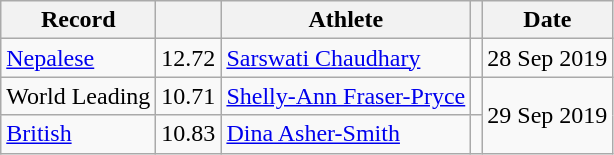<table class="wikitable">
<tr>
<th>Record</th>
<th></th>
<th>Athlete</th>
<th></th>
<th>Date</th>
</tr>
<tr>
<td><a href='#'>Nepalese</a></td>
<td>12.72</td>
<td><a href='#'>Sarswati Chaudhary</a></td>
<td></td>
<td align=right>28 Sep 2019</td>
</tr>
<tr>
<td>World Leading</td>
<td>10.71</td>
<td><a href='#'>Shelly-Ann Fraser-Pryce</a></td>
<td></td>
<td rowspan=2 align=right>29 Sep 2019</td>
</tr>
<tr>
<td><a href='#'>British</a></td>
<td>10.83</td>
<td><a href='#'>Dina Asher-Smith</a></td>
<td></td>
</tr>
</table>
